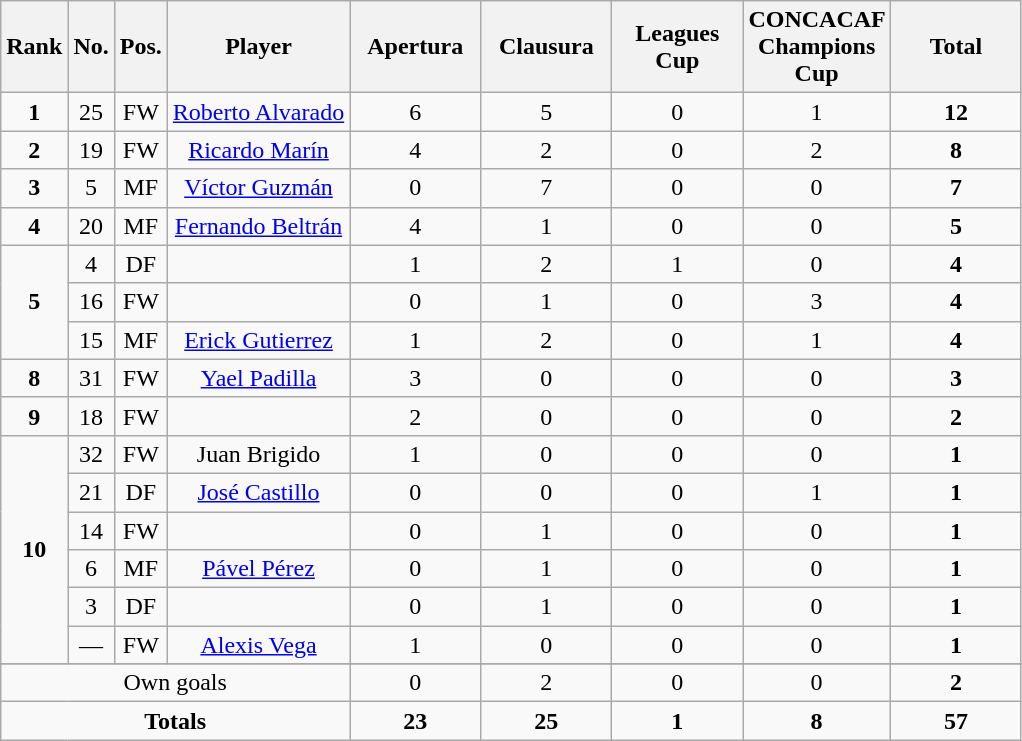<table class="wikitable sortable alternance" style="text-align:center">
<tr>
<th>Rank</th>
<th>No.</th>
<th>Pos.</th>
<th>Player</th>
<th width="80">Apertura</th>
<th width="80">Clausura</th>
<th width="80">Leagues Cup</th>
<th width="80">CONCACAF Champions Cup</th>
<th width="80">Total</th>
</tr>
<tr>
<td rowspan="1"><strong>1</strong></td>
<td>25</td>
<td>FW</td>
<td> <a href='#'>Roberto Alvarado</a></td>
<td>6</td>
<td>5</td>
<td>0</td>
<td>1</td>
<td><strong>12</strong></td>
</tr>
<tr>
<td rowspan="1"><strong>2</strong></td>
<td>19</td>
<td>FW</td>
<td> <a href='#'>Ricardo Marín</a></td>
<td>4</td>
<td>2</td>
<td>0</td>
<td>2</td>
<td><strong>8</strong></td>
</tr>
<tr>
<td rowspan="1"><strong>3</strong></td>
<td>5</td>
<td>MF</td>
<td> <a href='#'>Víctor Guzmán</a></td>
<td>0</td>
<td>7</td>
<td>0</td>
<td>0</td>
<td><strong>7</strong></td>
</tr>
<tr>
<td rowspan="1"><strong>4</strong></td>
<td>20</td>
<td>MF</td>
<td> <a href='#'>Fernando Beltrán</a></td>
<td>4</td>
<td>1</td>
<td>0</td>
<td>0</td>
<td><strong>5</strong></td>
</tr>
<tr>
<td rowspan="3"><strong>5</strong></td>
<td>4</td>
<td>DF</td>
<td></td>
<td>1</td>
<td>2</td>
<td>1</td>
<td>0</td>
<td><strong>4</strong></td>
</tr>
<tr>
<td>16</td>
<td>FW</td>
<td></td>
<td>0</td>
<td>1</td>
<td>0</td>
<td>3</td>
<td><strong>4</strong></td>
</tr>
<tr>
<td>15</td>
<td>MF</td>
<td> <a href='#'>Erick Gutierrez</a></td>
<td>1</td>
<td>2</td>
<td>0</td>
<td>1</td>
<td><strong>4</strong></td>
</tr>
<tr>
<td rowspan="1"><strong>8</strong></td>
<td>31</td>
<td>FW</td>
<td> <a href='#'>Yael Padilla</a></td>
<td>3</td>
<td>0</td>
<td>0</td>
<td>0</td>
<td><strong>3</strong></td>
</tr>
<tr>
<td rowspan="1"><strong>9</strong></td>
<td>18</td>
<td>FW</td>
<td></td>
<td>2</td>
<td>0</td>
<td>0</td>
<td>0</td>
<td><strong>2</strong></td>
</tr>
<tr>
<td rowspan="6"><strong>10</strong></td>
<td>32</td>
<td>FW</td>
<td> Juan Brigido</td>
<td>1</td>
<td>0</td>
<td>0</td>
<td>0</td>
<td><strong>1</strong></td>
</tr>
<tr>
<td>21</td>
<td>DF</td>
<td> <a href='#'>José Castillo</a></td>
<td>0</td>
<td>0</td>
<td>0</td>
<td>1</td>
<td><strong>1</strong></td>
</tr>
<tr>
<td>14</td>
<td>FW</td>
<td></td>
<td>0</td>
<td>1</td>
<td>0</td>
<td>0</td>
<td><strong>1</strong></td>
</tr>
<tr>
<td>6</td>
<td>MF</td>
<td> <a href='#'>Pável Pérez</a></td>
<td>0</td>
<td>1</td>
<td>0</td>
<td>0</td>
<td><strong>1</strong></td>
</tr>
<tr>
<td>3</td>
<td>DF</td>
<td></td>
<td>0</td>
<td>1</td>
<td>0</td>
<td>0</td>
<td><strong>1</strong></td>
</tr>
<tr>
<td>—</td>
<td>FW</td>
<td> <a href='#'>Alexis Vega</a></td>
<td>1</td>
<td>0</td>
<td>0</td>
<td>0</td>
<td><strong>1</strong></td>
</tr>
<tr>
</tr>
<tr class="sortbottom">
<td colspan="4">Own goals</td>
<td>0</td>
<td>2</td>
<td>0</td>
<td>0</td>
<td><strong>2</strong></td>
</tr>
<tr class="sortbottom">
<td colspan="4"><strong>Totals</strong></td>
<td><strong>23</strong></td>
<td><strong>25</strong></td>
<td><strong>1</strong></td>
<td><strong>8</strong></td>
<td><strong>57</strong></td>
</tr>
</table>
